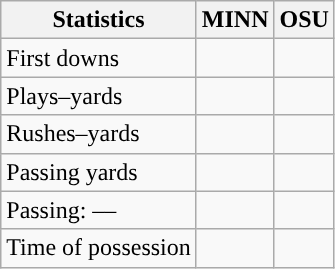<table class="wikitable" style="float:left">
<tr>
<th>Statistics</th>
<th>MINN</th>
<th>OSU</th>
</tr>
<tr>
<td>First downs</td>
<td></td>
<td></td>
</tr>
<tr>
<td>Plays–yards</td>
<td></td>
<td></td>
</tr>
<tr>
<td>Rushes–yards</td>
<td></td>
<td></td>
</tr>
<tr>
<td>Passing yards</td>
<td></td>
<td></td>
</tr>
<tr>
<td>Passing: ––</td>
<td></td>
<td></td>
</tr>
<tr>
<td>Time of possession</td>
<td></td>
<td></td>
</tr>
</table>
